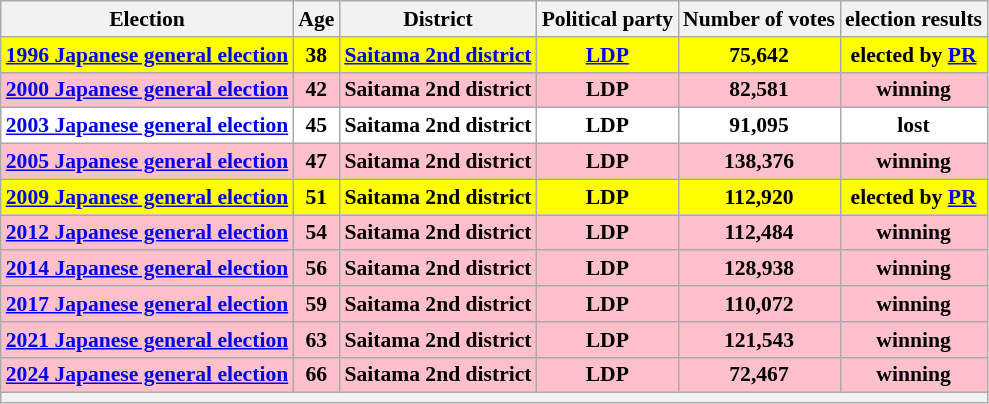<table class="wikitable" style="text-align:center; font-size:90%">
<tr>
<th>Election</th>
<th>Age</th>
<th>District</th>
<th>Political party</th>
<th>Number of votes</th>
<th>election results</th>
</tr>
<tr>
<td style="background:Yellow;"><strong><a href='#'>1996 Japanese general election</a></strong></td>
<td style="background:Yellow;"><strong>38</strong></td>
<td style="background:Yellow;"><strong><a href='#'>Saitama 2nd district</a></strong></td>
<td style="background:Yellow;"><strong><a href='#'>LDP</a></strong></td>
<td style="background:Yellow;"><strong>75,642</strong></td>
<td style="background:Yellow;"><strong>elected by <a href='#'>PR</a></strong></td>
</tr>
<tr>
<td style="background:Pink;"><strong><a href='#'>2000 Japanese general election</a></strong></td>
<td style="background:Pink;"><strong>42</strong></td>
<td style="background:Pink;"><strong>Saitama 2nd district</strong></td>
<td style="background:Pink;"><strong>LDP</strong></td>
<td style="background:Pink;"><strong>82,581</strong></td>
<td style="background:Pink;"><strong>winning</strong></td>
</tr>
<tr>
<td style="background:white;"><strong><a href='#'>2003 Japanese general election</a></strong></td>
<td style="background:white;"><strong>45</strong></td>
<td style="background:white;"><strong>Saitama 2nd district</strong></td>
<td style="background:white;"><strong>LDP</strong></td>
<td style="background:white;"><strong>91,095</strong></td>
<td style="background:white;"><strong>lost</strong></td>
</tr>
<tr>
<td style="background:Pink;"><strong><a href='#'>2005 Japanese general election</a></strong></td>
<td style="background:Pink;"><strong>47</strong></td>
<td style="background:Pink;"><strong>Saitama 2nd district</strong></td>
<td style="background:Pink;"><strong>LDP</strong></td>
<td style="background:Pink;"><strong>138,376</strong></td>
<td style="background:Pink;"><strong>winning</strong></td>
</tr>
<tr>
<td style="background:Yellow;"><strong><a href='#'>2009 Japanese general election</a></strong></td>
<td style="background:Yellow;"><strong>51</strong></td>
<td style="background:Yellow;"><strong>Saitama 2nd district</strong></td>
<td style="background:Yellow;"><strong>LDP</strong></td>
<td style="background:Yellow;"><strong>112,920</strong></td>
<td style="background:Yellow;"><strong>elected by <a href='#'>PR</a></strong></td>
</tr>
<tr>
<td style="background:Pink;"><strong><a href='#'>2012 Japanese general election</a></strong></td>
<td style="background:Pink;"><strong>54</strong></td>
<td style="background:Pink;"><strong>Saitama 2nd district</strong></td>
<td style="background:Pink;"><strong>LDP</strong></td>
<td style="background:Pink;"><strong>112,484</strong></td>
<td style="background:Pink;"><strong>winning</strong></td>
</tr>
<tr>
<td style="background:Pink;"><strong><a href='#'>2014 Japanese general election</a></strong></td>
<td style="background:Pink;"><strong>56</strong></td>
<td style="background:Pink;"><strong>Saitama 2nd district</strong></td>
<td style="background:Pink;"><strong>LDP</strong></td>
<td style="background:Pink;"><strong>128,938</strong></td>
<td style="background:Pink;"><strong>winning</strong></td>
</tr>
<tr>
<td style="background:Pink;"><strong><a href='#'>2017 Japanese general election</a></strong></td>
<td style="background:Pink;"><strong>59</strong></td>
<td style="background:Pink;"><strong>Saitama 2nd district</strong></td>
<td style="background:Pink;"><strong>LDP</strong></td>
<td style="background:Pink;"><strong>110,072</strong></td>
<td style="background:Pink;"><strong>winning</strong></td>
</tr>
<tr>
<td style="background:Pink;"><strong><a href='#'>2021 Japanese general election</a></strong></td>
<td style="background:Pink;"><strong>63</strong></td>
<td style="background:Pink;"><strong>Saitama 2nd district</strong></td>
<td style="background:Pink;"><strong>LDP</strong></td>
<td style="background:Pink;"><strong>121,543</strong></td>
<td style="background:Pink;"><strong>winning</strong></td>
</tr>
<tr>
<td style="background:Pink;"><strong><a href='#'>2024 Japanese general election</a> </strong></td>
<td style="background:Pink;"><strong>66</strong></td>
<td style="background:Pink;"><strong>Saitama 2nd district</strong></td>
<td style="background:Pink;"><strong>LDP</strong></td>
<td style="background:Pink;"><strong>72,467</strong></td>
<td style="background:Pink;"><strong>winning</strong></td>
</tr>
<tr>
<th colspan="6"></th>
</tr>
</table>
